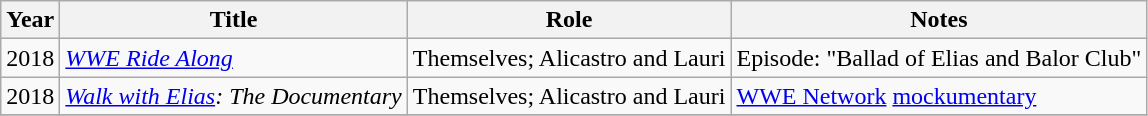<table class="wikitable sortable">
<tr>
<th>Year</th>
<th>Title</th>
<th>Role</th>
<th class="unsortable">Notes</th>
</tr>
<tr>
<td>2018</td>
<td><em><a href='#'>WWE Ride Along</a></em></td>
<td>Themselves; Alicastro and Lauri</td>
<td>Episode: "Ballad of Elias and Balor Club"</td>
</tr>
<tr>
<td>2018</td>
<td><em><a href='#'>Walk with Elias</a>: The Documentary</em></td>
<td>Themselves; Alicastro and Lauri</td>
<td><a href='#'>WWE Network</a> <a href='#'>mockumentary</a></td>
</tr>
<tr>
</tr>
</table>
